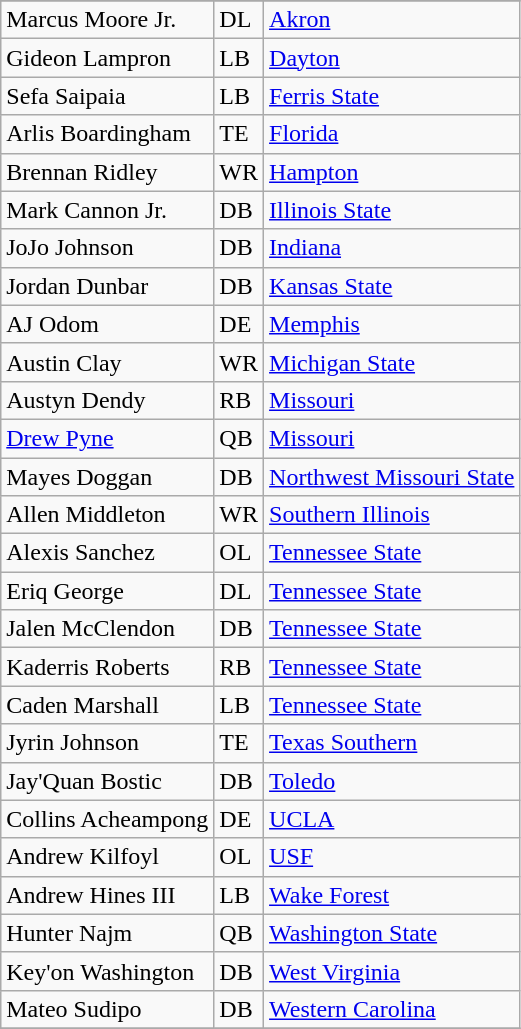<table class="wikitable sortable">
<tr>
</tr>
<tr>
<td>Marcus Moore Jr.</td>
<td>DL</td>
<td><a href='#'>Akron</a></td>
</tr>
<tr>
<td>Gideon Lampron</td>
<td>LB</td>
<td><a href='#'>Dayton</a></td>
</tr>
<tr>
<td>Sefa Saipaia</td>
<td>LB</td>
<td><a href='#'>Ferris State</a></td>
</tr>
<tr>
<td>Arlis Boardingham</td>
<td>TE</td>
<td><a href='#'>Florida</a></td>
</tr>
<tr>
<td>Brennan Ridley</td>
<td>WR</td>
<td><a href='#'>Hampton</a></td>
</tr>
<tr>
<td>Mark Cannon Jr.</td>
<td>DB</td>
<td><a href='#'>Illinois State</a></td>
</tr>
<tr>
<td>JoJo Johnson</td>
<td>DB</td>
<td><a href='#'>Indiana</a></td>
</tr>
<tr>
<td>Jordan Dunbar</td>
<td>DB</td>
<td><a href='#'>Kansas State</a></td>
</tr>
<tr>
<td>AJ Odom</td>
<td>DE</td>
<td><a href='#'>Memphis</a></td>
</tr>
<tr>
<td>Austin Clay</td>
<td>WR</td>
<td><a href='#'>Michigan State</a></td>
</tr>
<tr>
<td>Austyn Dendy</td>
<td>RB</td>
<td><a href='#'>Missouri</a></td>
</tr>
<tr>
<td><a href='#'>Drew Pyne</a></td>
<td>QB</td>
<td><a href='#'>Missouri</a></td>
</tr>
<tr>
<td>Mayes Doggan</td>
<td>DB</td>
<td><a href='#'>Northwest Missouri State</a></td>
</tr>
<tr>
<td>Allen Middleton</td>
<td>WR</td>
<td><a href='#'>Southern Illinois</a></td>
</tr>
<tr>
<td>Alexis Sanchez</td>
<td>OL</td>
<td><a href='#'>Tennessee State</a></td>
</tr>
<tr>
<td>Eriq George</td>
<td>DL</td>
<td><a href='#'>Tennessee State</a></td>
</tr>
<tr>
<td>Jalen McClendon</td>
<td>DB</td>
<td><a href='#'>Tennessee State</a></td>
</tr>
<tr>
<td>Kaderris Roberts</td>
<td>RB</td>
<td><a href='#'>Tennessee State</a></td>
</tr>
<tr>
<td>Caden Marshall</td>
<td>LB</td>
<td><a href='#'>Tennessee State</a></td>
</tr>
<tr>
<td>Jyrin Johnson</td>
<td>TE</td>
<td><a href='#'>Texas Southern</a></td>
</tr>
<tr>
<td>Jay'Quan Bostic</td>
<td>DB</td>
<td><a href='#'>Toledo</a></td>
</tr>
<tr>
<td>Collins Acheampong</td>
<td>DE</td>
<td><a href='#'>UCLA</a></td>
</tr>
<tr>
<td>Andrew Kilfoyl</td>
<td>OL</td>
<td><a href='#'>USF</a></td>
</tr>
<tr>
<td>Andrew Hines III</td>
<td>LB</td>
<td><a href='#'>Wake Forest</a></td>
</tr>
<tr>
<td>Hunter Najm</td>
<td>QB</td>
<td><a href='#'>Washington State</a></td>
</tr>
<tr>
<td>Key'on Washington</td>
<td>DB</td>
<td><a href='#'>West Virginia</a></td>
</tr>
<tr>
<td>Mateo Sudipo</td>
<td>DB</td>
<td><a href='#'>Western Carolina</a></td>
</tr>
<tr>
</tr>
</table>
